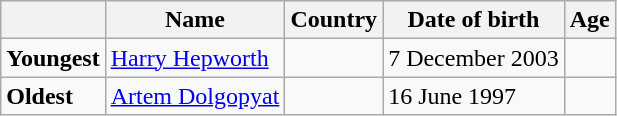<table class="wikitable">
<tr>
<th></th>
<th><strong>Name</strong></th>
<th><strong>Country</strong></th>
<th><strong>Date of birth</strong></th>
<th><strong>Age</strong></th>
</tr>
<tr>
<td><strong>Youngest</strong></td>
<td><a href='#'>Harry Hepworth</a></td>
<td></td>
<td>7 December 2003</td>
<td></td>
</tr>
<tr>
<td><strong>Oldest</strong></td>
<td><a href='#'>Artem Dolgopyat</a></td>
<td></td>
<td>16 June 1997</td>
<td></td>
</tr>
</table>
